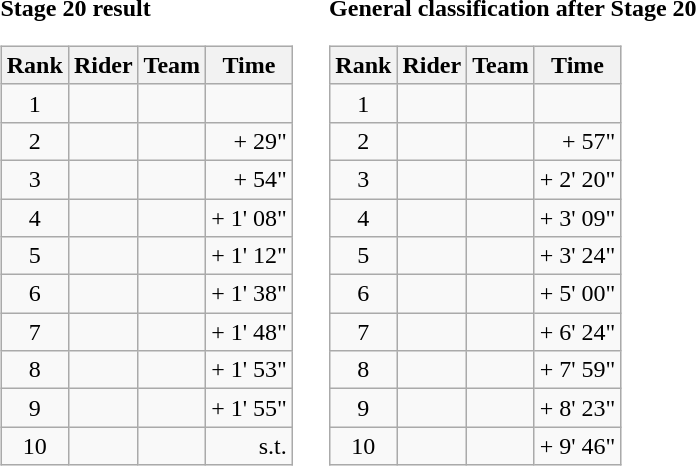<table>
<tr>
<td><strong>Stage 20 result</strong><br><table class="wikitable">
<tr>
<th scope="col">Rank</th>
<th scope="col">Rider</th>
<th scope="col">Team</th>
<th scope="col">Time</th>
</tr>
<tr>
<td style="text-align:center;">1</td>
<td></td>
<td></td>
<td style="text-align:right;"></td>
</tr>
<tr>
<td style="text-align:center;">2</td>
<td></td>
<td></td>
<td style="text-align:right;">+ 29"</td>
</tr>
<tr>
<td style="text-align:center;">3</td>
<td></td>
<td></td>
<td style="text-align:right;">+ 54"</td>
</tr>
<tr>
<td style="text-align:center;">4</td>
<td></td>
<td></td>
<td style="text-align:right;">+ 1' 08"</td>
</tr>
<tr>
<td style="text-align:center;">5</td>
<td></td>
<td></td>
<td style="text-align:right;">+ 1' 12"</td>
</tr>
<tr>
<td style="text-align:center;">6</td>
<td></td>
<td></td>
<td style="text-align:right;">+ 1' 38"</td>
</tr>
<tr>
<td style="text-align:center;">7</td>
<td></td>
<td></td>
<td style="text-align:right;">+ 1' 48"</td>
</tr>
<tr>
<td style="text-align:center;">8</td>
<td></td>
<td></td>
<td style="text-align:right;">+ 1' 53"</td>
</tr>
<tr>
<td style="text-align:center;">9</td>
<td></td>
<td></td>
<td style="text-align:right;">+ 1' 55"</td>
</tr>
<tr>
<td style="text-align:center;">10</td>
<td></td>
<td></td>
<td style="text-align:right;">s.t.</td>
</tr>
</table>
</td>
<td></td>
<td><strong>General classification after Stage 20</strong><br><table class="wikitable">
<tr>
<th scope="col">Rank</th>
<th scope="col">Rider</th>
<th scope="col">Team</th>
<th scope="col">Time</th>
</tr>
<tr>
<td style="text-align:center;">1</td>
<td></td>
<td></td>
<td style="text-align:right;"></td>
</tr>
<tr>
<td style="text-align:center;">2</td>
<td></td>
<td></td>
<td style="text-align:right;">+ 57"</td>
</tr>
<tr>
<td style="text-align:center;">3</td>
<td></td>
<td></td>
<td style="text-align:right;">+ 2' 20"</td>
</tr>
<tr>
<td style="text-align:center;">4</td>
<td></td>
<td></td>
<td style="text-align:right;">+ 3' 09"</td>
</tr>
<tr>
<td style="text-align:center;">5</td>
<td></td>
<td></td>
<td style="text-align:right;">+ 3' 24"</td>
</tr>
<tr>
<td style="text-align:center;">6</td>
<td></td>
<td></td>
<td style="text-align:right;">+ 5' 00"</td>
</tr>
<tr>
<td style="text-align:center;">7</td>
<td></td>
<td></td>
<td style="text-align:right;">+ 6' 24"</td>
</tr>
<tr>
<td style="text-align:center;">8</td>
<td></td>
<td></td>
<td style="text-align:right;">+ 7' 59"</td>
</tr>
<tr>
<td style="text-align:center;">9</td>
<td></td>
<td></td>
<td style="text-align:right;">+ 8' 23"</td>
</tr>
<tr>
<td style="text-align:center;">10</td>
<td></td>
<td></td>
<td style="text-align:right;">+ 9' 46"</td>
</tr>
</table>
</td>
</tr>
</table>
